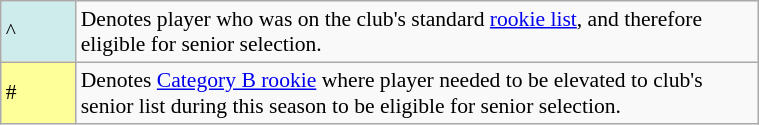<table class="wikitable plainrowheaders" style="font-size:90%; width:40%">
<tr>
<td style="background:#cfecec; border:1px solid #aaa; width:3em;">^</td>
<td>Denotes player who was on the club's standard <a href='#'>rookie list</a>, and therefore eligible for senior selection.</td>
</tr>
<tr>
<td style="background:#ff9; border:1px solid #aaa; width:3em;">#</td>
<td>Denotes <a href='#'>Category B rookie</a> where player needed to be elevated to club's senior list during this season to be eligible for senior selection.</td>
</tr>
</table>
